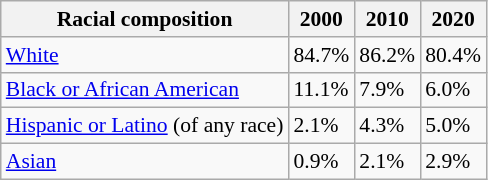<table class="wikitable sortable collapsible" style="font-size: 90%;">
<tr>
<th>Racial composition</th>
<th>2000</th>
<th>2010</th>
<th>2020</th>
</tr>
<tr>
<td><a href='#'>White</a></td>
<td>84.7%</td>
<td>86.2%</td>
<td>80.4%</td>
</tr>
<tr>
<td><a href='#'>Black or African American</a></td>
<td>11.1%</td>
<td>7.9%</td>
<td>6.0%</td>
</tr>
<tr>
<td><a href='#'>Hispanic or Latino</a> (of any race)</td>
<td>2.1%</td>
<td>4.3%</td>
<td>5.0%</td>
</tr>
<tr>
<td><a href='#'>Asian</a></td>
<td>0.9%</td>
<td>2.1%</td>
<td>2.9%</td>
</tr>
</table>
